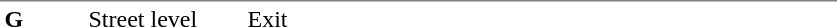<table border=0 cellspacing=0 cellpadding=3>
<tr>
<td style="border-top:solid 1px gray;" width=50 valign=top><strong>G</strong></td>
<td style="border-top:solid 1px gray;" width=100 valign=top>Street level</td>
<td style="border-top:solid 1px gray;" width=390 valign=top>Exit</td>
</tr>
</table>
